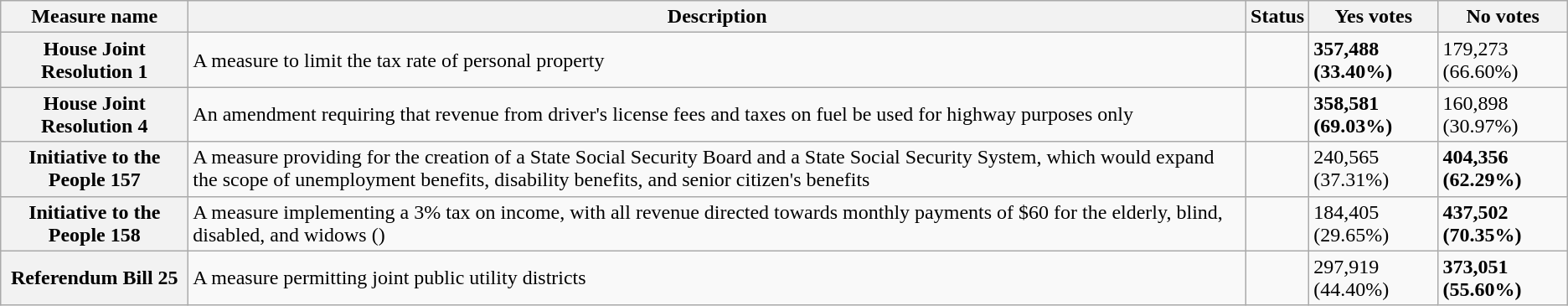<table class="wikitable sortable plainrowheaders">
<tr>
<th scope=col>Measure name</th>
<th scope=col class=unsortable>Description</th>
<th scope=col>Status</th>
<th scope=col>Yes votes</th>
<th scope=col>No votes</th>
</tr>
<tr>
<th scope=row>House Joint Resolution 1</th>
<td>A measure to limit the tax rate of personal property</td>
<td></td>
<td><strong>357,488 (33.40%)</strong></td>
<td>179,273 (66.60%)</td>
</tr>
<tr>
<th scope=row>House Joint Resolution 4</th>
<td>An amendment requiring that revenue from driver's license fees and taxes on fuel be used for highway purposes only</td>
<td></td>
<td><strong>358,581 (69.03%)</strong></td>
<td>160,898 (30.97%)</td>
</tr>
<tr>
<th scope=row>Initiative to the People 157</th>
<td>A measure providing for the creation of a State Social Security Board and a State Social Security System, which would expand the scope of unemployment benefits, disability benefits, and senior citizen's benefits</td>
<td></td>
<td>240,565 (37.31%)</td>
<td><strong>404,356 (62.29%)</strong></td>
</tr>
<tr>
<th scope=row>Initiative to the People 158</th>
<td>A measure implementing a 3% tax on income, with all revenue directed towards monthly payments of $60 for the elderly, blind, disabled, and widows ()</td>
<td></td>
<td>184,405 (29.65%)</td>
<td><strong>437,502 (70.35%)</strong></td>
</tr>
<tr>
<th scope=row>Referendum Bill 25</th>
<td>A measure permitting joint public utility districts</td>
<td></td>
<td>297,919 (44.40%)</td>
<td><strong>373,051 (55.60%)</strong></td>
</tr>
</table>
